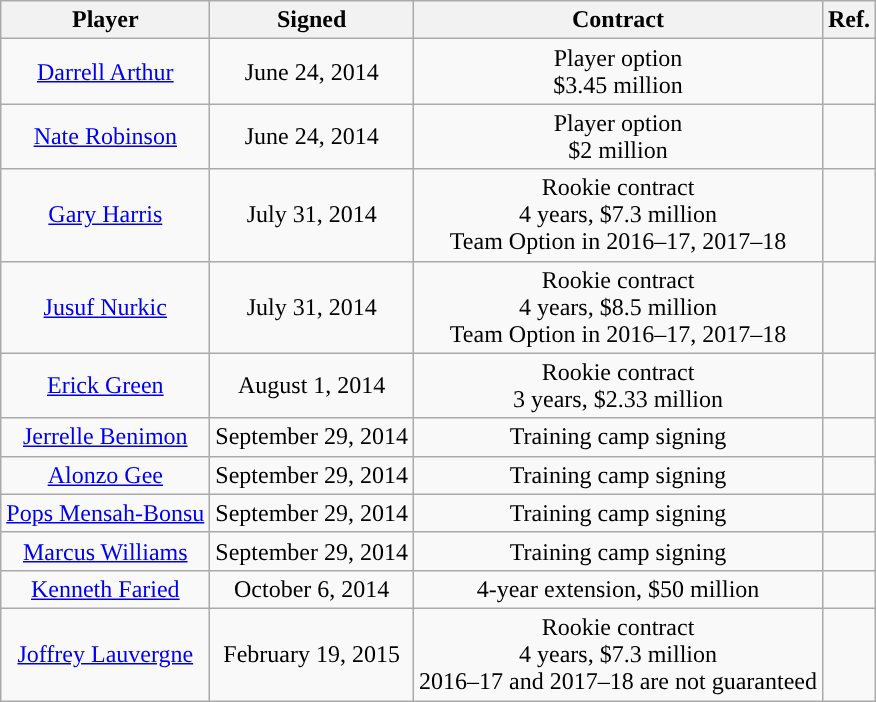<table class="wikitable sortable sortable" style="text-align: center;">
<tr>
<th>Player</th>
<th>Signed</th>
<th>Contract</th>
<th>Ref.</th>
</tr>
<tr>
<td><a href='#'>Darrell Arthur</a></td>
<td>June 24, 2014</td>
<td>Player option<br>$3.45 million</td>
<td></td>
</tr>
<tr>
<td><a href='#'>Nate Robinson</a></td>
<td>June 24, 2014</td>
<td>Player option<br>$2 million</td>
<td></td>
</tr>
<tr>
<td><a href='#'>Gary Harris</a></td>
<td>July 31, 2014</td>
<td>Rookie contract<br>4 years, $7.3 million<br>Team Option in 2016–17, 2017–18</td>
<td></td>
</tr>
<tr>
<td><a href='#'>Jusuf Nurkic</a></td>
<td>July 31, 2014</td>
<td>Rookie contract<br>4 years, $8.5 million<br>Team Option in 2016–17, 2017–18</td>
<td></td>
</tr>
<tr>
<td><a href='#'>Erick Green</a></td>
<td>August 1, 2014</td>
<td>Rookie contract<br>3 years, $2.33 million</td>
<td></td>
</tr>
<tr>
<td><a href='#'>Jerrelle Benimon</a></td>
<td>September 29, 2014</td>
<td>Training camp signing</td>
<td></td>
</tr>
<tr>
<td><a href='#'>Alonzo Gee</a></td>
<td>September 29, 2014</td>
<td>Training camp signing</td>
<td></td>
</tr>
<tr>
<td><a href='#'>Pops Mensah-Bonsu</a></td>
<td>September 29, 2014</td>
<td>Training camp signing</td>
<td></td>
</tr>
<tr>
<td><a href='#'>Marcus Williams</a></td>
<td>September 29, 2014</td>
<td>Training camp signing</td>
<td></td>
</tr>
<tr>
<td><a href='#'>Kenneth Faried</a></td>
<td>October 6, 2014</td>
<td>4-year extension, $50 million</td>
<td></td>
</tr>
<tr>
<td><a href='#'>Joffrey Lauvergne</a></td>
<td>February 19, 2015</td>
<td>Rookie contract<br>4 years, $7.3 million<br>2016–17 and 2017–18 are not guaranteed</td>
<td></td>
</tr>
</table>
